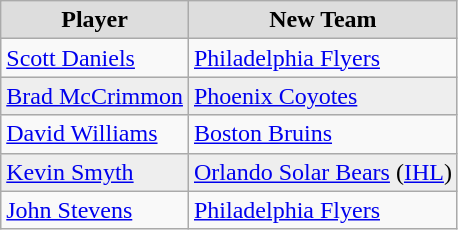<table class="wikitable">
<tr style="text-align:center; background:#ddd;">
<td><strong>Player</strong></td>
<td><strong>New Team</strong></td>
</tr>
<tr>
<td><a href='#'>Scott Daniels</a></td>
<td><a href='#'>Philadelphia Flyers</a></td>
</tr>
<tr style="background:#eee;">
<td><a href='#'>Brad McCrimmon</a></td>
<td><a href='#'>Phoenix Coyotes</a></td>
</tr>
<tr>
<td><a href='#'>David Williams</a></td>
<td><a href='#'>Boston Bruins</a></td>
</tr>
<tr style="background:#eee;">
<td><a href='#'>Kevin Smyth</a></td>
<td><a href='#'>Orlando Solar Bears</a> (<a href='#'>IHL</a>)</td>
</tr>
<tr>
<td><a href='#'>John Stevens</a></td>
<td><a href='#'>Philadelphia Flyers</a></td>
</tr>
</table>
